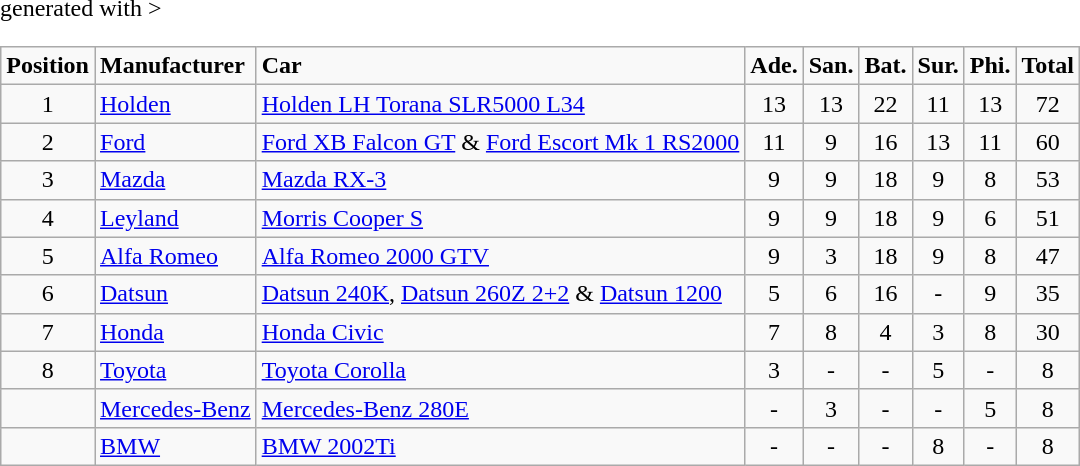<table class="wikitable" border="1" <hiddentext>generated with >
<tr style="font-weight:bold">
<td width="43.5" Height="12.75" align="center" valign="bottom">Position</td>
<td valign="bottom">Manufacturer </td>
<td>Car</td>
<td width="26.25" align="center" valign="bottom">Ade.</td>
<td width="26.25" align="center" valign="bottom">San.</td>
<td width="26.25" align="center" valign="bottom">Bat.</td>
<td width="26.25" align="center" valign="bottom">Sur.</td>
<td width="26.25" align="center" valign="bottom">Phi.</td>
<td width="29.25" align="center" valign="bottom">Total </td>
</tr>
<tr>
<td Height="12.75" align="center" valign="bottom">1</td>
<td valign="bottom"><a href='#'>Holden</a></td>
<td valign="bottom"><a href='#'>Holden LH Torana SLR5000 L34</a></td>
<td align="center" valign="bottom">13</td>
<td align="center" valign="bottom">13</td>
<td align="center" valign="bottom">22</td>
<td align="center" valign="bottom">11</td>
<td align="center" valign="bottom">13</td>
<td align="center" valign="bottom">72</td>
</tr>
<tr>
<td Height="12.75" align="center">2</td>
<td><a href='#'>Ford</a></td>
<td><a href='#'>Ford XB Falcon GT</a> & <a href='#'>Ford Escort Mk 1 RS2000</a></td>
<td align="center" valign="bottom">11</td>
<td align="center" valign="bottom">9</td>
<td align="center" valign="bottom">16</td>
<td align="center" valign="bottom">13</td>
<td align="center" valign="bottom">11</td>
<td align="center" valign="bottom">60</td>
</tr>
<tr>
<td Height="12.75" align="center" valign="bottom">3</td>
<td valign="bottom"><a href='#'>Mazda</a></td>
<td valign="bottom"><a href='#'>Mazda RX-3</a></td>
<td align="center" valign="bottom">9</td>
<td align="center" valign="bottom">9</td>
<td align="center" valign="bottom">18</td>
<td align="center" valign="bottom">9</td>
<td align="center" valign="bottom">8</td>
<td align="center" valign="bottom">53</td>
</tr>
<tr>
<td Height="12.75" align="center" valign="bottom">4</td>
<td valign="bottom"><a href='#'>Leyland</a></td>
<td valign="bottom"><a href='#'>Morris Cooper S</a></td>
<td align="center" valign="bottom">9</td>
<td align="center" valign="bottom">9</td>
<td align="center" valign="bottom">18</td>
<td align="center" valign="bottom">9</td>
<td align="center" valign="bottom">6</td>
<td align="center" valign="bottom">51</td>
</tr>
<tr>
<td Height="12.75" align="center" valign="bottom">5</td>
<td valign="bottom"><a href='#'>Alfa Romeo</a></td>
<td valign="bottom"><a href='#'>Alfa Romeo 2000 GTV</a></td>
<td align="center" valign="bottom">9</td>
<td align="center" valign="bottom">3</td>
<td align="center" valign="bottom">18</td>
<td align="center" valign="bottom">9</td>
<td align="center" valign="bottom">8</td>
<td align="center" valign="bottom">47</td>
</tr>
<tr>
<td Height="12.75" align="center">6</td>
<td><a href='#'>Datsun</a></td>
<td><a href='#'>Datsun 240K</a>, <a href='#'>Datsun 260Z 2+2</a> & <a href='#'>Datsun 1200</a></td>
<td align="center" valign="bottom">5</td>
<td align="center" valign="bottom">6</td>
<td align="center" valign="bottom">16</td>
<td align="center" valign="bottom">-</td>
<td align="center" valign="bottom">9</td>
<td align="center" valign="bottom">35</td>
</tr>
<tr>
<td Height="12.75" align="center" valign="bottom">7</td>
<td valign="bottom"><a href='#'>Honda</a></td>
<td valign="bottom"><a href='#'>Honda Civic</a></td>
<td align="center" valign="bottom">7</td>
<td align="center" valign="bottom">8</td>
<td align="center" valign="bottom">4</td>
<td align="center" valign="bottom">3</td>
<td align="center" valign="bottom">8</td>
<td align="center" valign="bottom">30</td>
</tr>
<tr>
<td Height="12.75" align="center" valign="bottom">8</td>
<td valign="bottom"><a href='#'>Toyota</a></td>
<td valign="bottom"><a href='#'>Toyota Corolla</a></td>
<td align="center" valign="bottom">3</td>
<td align="center" valign="bottom">-</td>
<td align="center" valign="bottom">-</td>
<td align="center" valign="bottom">5</td>
<td align="center" valign="bottom">-</td>
<td align="center" valign="bottom">8</td>
</tr>
<tr>
<td Height="12.75" align="center" valign="bottom"></td>
<td valign="bottom"><a href='#'>Mercedes-Benz</a></td>
<td valign="bottom"><a href='#'>Mercedes-Benz 280E</a></td>
<td align="center" valign="bottom">-</td>
<td align="center" valign="bottom">3</td>
<td align="center" valign="bottom">-</td>
<td align="center" valign="bottom">-</td>
<td align="center" valign="bottom">5</td>
<td align="center" valign="bottom">8</td>
</tr>
<tr>
<td Height="12.75" align="center" valign="bottom"></td>
<td valign="bottom"><a href='#'>BMW</a></td>
<td valign="bottom"><a href='#'>BMW 2002Ti</a></td>
<td align="center" valign="bottom">-</td>
<td align="center" valign="bottom">-</td>
<td align="center" valign="bottom">-</td>
<td align="center" valign="bottom">8</td>
<td align="center" valign="bottom">-</td>
<td align="center" valign="bottom">8</td>
</tr>
</table>
